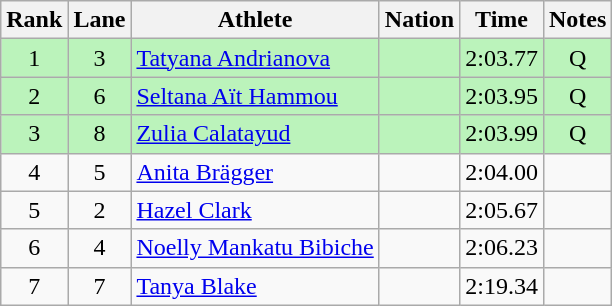<table class="wikitable sortable" style="text-align:center">
<tr>
<th>Rank</th>
<th>Lane</th>
<th>Athlete</th>
<th>Nation</th>
<th>Time</th>
<th>Notes</th>
</tr>
<tr bgcolor=bbf3bb>
<td>1</td>
<td>3</td>
<td align=left><a href='#'>Tatyana Andrianova</a></td>
<td align=left></td>
<td>2:03.77</td>
<td>Q</td>
</tr>
<tr bgcolor=bbf3bb>
<td>2</td>
<td>6</td>
<td align=left><a href='#'>Seltana Aït Hammou</a></td>
<td align=left></td>
<td>2:03.95</td>
<td>Q</td>
</tr>
<tr bgcolor=bbf3bb>
<td>3</td>
<td>8</td>
<td align=left><a href='#'>Zulia Calatayud</a></td>
<td align=left></td>
<td>2:03.99</td>
<td>Q</td>
</tr>
<tr>
<td>4</td>
<td>5</td>
<td align=left><a href='#'>Anita Brägger</a></td>
<td align=left></td>
<td>2:04.00</td>
<td></td>
</tr>
<tr>
<td>5</td>
<td>2</td>
<td align=left><a href='#'>Hazel Clark</a></td>
<td align=left></td>
<td>2:05.67</td>
<td></td>
</tr>
<tr>
<td>6</td>
<td>4</td>
<td align=left><a href='#'>Noelly Mankatu Bibiche</a></td>
<td align=left></td>
<td>2:06.23</td>
<td></td>
</tr>
<tr>
<td>7</td>
<td>7</td>
<td align=left><a href='#'>Tanya Blake</a></td>
<td align=left></td>
<td>2:19.34</td>
<td></td>
</tr>
</table>
